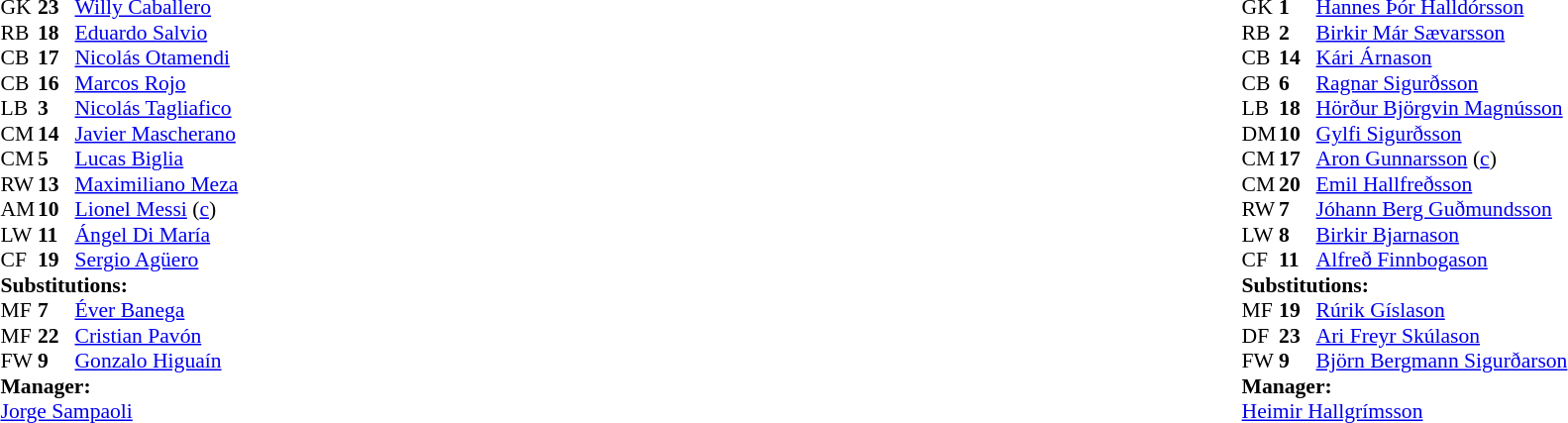<table width="100%">
<tr>
<td valign="top" width="40%"><br><table style="font-size:90%" cellspacing="0" cellpadding="0">
<tr>
<th width=25></th>
<th width=25></th>
</tr>
<tr>
<td>GK</td>
<td><strong>23</strong></td>
<td><a href='#'>Willy Caballero</a></td>
</tr>
<tr>
<td>RB</td>
<td><strong>18</strong></td>
<td><a href='#'>Eduardo Salvio</a></td>
</tr>
<tr>
<td>CB</td>
<td><strong>17</strong></td>
<td><a href='#'>Nicolás Otamendi</a></td>
</tr>
<tr>
<td>CB</td>
<td><strong>16</strong></td>
<td><a href='#'>Marcos Rojo</a></td>
</tr>
<tr>
<td>LB</td>
<td><strong>3</strong></td>
<td><a href='#'>Nicolás Tagliafico</a></td>
</tr>
<tr>
<td>CM</td>
<td><strong>14</strong></td>
<td><a href='#'>Javier Mascherano</a></td>
</tr>
<tr>
<td>CM</td>
<td><strong>5</strong></td>
<td><a href='#'>Lucas Biglia</a></td>
<td></td>
<td></td>
</tr>
<tr>
<td>RW</td>
<td><strong>13</strong></td>
<td><a href='#'>Maximiliano Meza</a></td>
<td></td>
<td></td>
</tr>
<tr>
<td>AM</td>
<td><strong>10</strong></td>
<td><a href='#'>Lionel Messi</a> (<a href='#'>c</a>)</td>
</tr>
<tr>
<td>LW</td>
<td><strong>11</strong></td>
<td><a href='#'>Ángel Di María</a></td>
<td></td>
<td></td>
</tr>
<tr>
<td>CF</td>
<td><strong>19</strong></td>
<td><a href='#'>Sergio Agüero</a></td>
</tr>
<tr>
<td colspan=3><strong>Substitutions:</strong></td>
</tr>
<tr>
<td>MF</td>
<td><strong>7</strong></td>
<td><a href='#'>Éver Banega</a></td>
<td></td>
<td></td>
</tr>
<tr>
<td>MF</td>
<td><strong>22</strong></td>
<td><a href='#'>Cristian Pavón</a></td>
<td></td>
<td></td>
</tr>
<tr>
<td>FW</td>
<td><strong>9</strong></td>
<td><a href='#'>Gonzalo Higuaín</a></td>
<td></td>
<td></td>
</tr>
<tr>
<td colspan=3><strong>Manager:</strong></td>
</tr>
<tr>
<td colspan=3><a href='#'>Jorge Sampaoli</a></td>
</tr>
</table>
</td>
<td valign="top"></td>
<td valign="top" width="50%"><br><table style="font-size:90%; margin:auto" cellspacing="0" cellpadding="0">
<tr>
<th width=25></th>
<th width=25></th>
</tr>
<tr>
<td>GK</td>
<td><strong>1</strong></td>
<td><a href='#'>Hannes Þór Halldórsson</a></td>
</tr>
<tr>
<td>RB</td>
<td><strong>2</strong></td>
<td><a href='#'>Birkir Már Sævarsson</a></td>
</tr>
<tr>
<td>CB</td>
<td><strong>14</strong></td>
<td><a href='#'>Kári Árnason</a></td>
</tr>
<tr>
<td>CB</td>
<td><strong>6</strong></td>
<td><a href='#'>Ragnar Sigurðsson</a></td>
</tr>
<tr>
<td>LB</td>
<td><strong>18</strong></td>
<td><a href='#'>Hörður Björgvin Magnússon</a></td>
</tr>
<tr>
<td>DM</td>
<td><strong>10</strong></td>
<td><a href='#'>Gylfi Sigurðsson</a></td>
</tr>
<tr>
<td>CM</td>
<td><strong>17</strong></td>
<td><a href='#'>Aron Gunnarsson</a> (<a href='#'>c</a>)</td>
<td></td>
<td></td>
</tr>
<tr>
<td>CM</td>
<td><strong>20</strong></td>
<td><a href='#'>Emil Hallfreðsson</a></td>
</tr>
<tr>
<td>RW</td>
<td><strong>7</strong></td>
<td><a href='#'>Jóhann Berg Guðmundsson</a></td>
<td></td>
<td></td>
</tr>
<tr>
<td>LW</td>
<td><strong>8</strong></td>
<td><a href='#'>Birkir Bjarnason</a></td>
</tr>
<tr>
<td>CF</td>
<td><strong>11</strong></td>
<td><a href='#'>Alfreð Finnbogason</a></td>
<td></td>
<td></td>
</tr>
<tr>
<td colspan=3><strong>Substitutions:</strong></td>
</tr>
<tr>
<td>MF</td>
<td><strong>19</strong></td>
<td><a href='#'>Rúrik Gíslason</a></td>
<td></td>
<td></td>
</tr>
<tr>
<td>DF</td>
<td><strong>23</strong></td>
<td><a href='#'>Ari Freyr Skúlason</a></td>
<td></td>
<td></td>
</tr>
<tr>
<td>FW</td>
<td><strong>9</strong></td>
<td><a href='#'>Björn Bergmann Sigurðarson</a></td>
<td></td>
<td></td>
</tr>
<tr>
<td colspan=3><strong>Manager:</strong></td>
</tr>
<tr>
<td colspan=3><a href='#'>Heimir Hallgrímsson</a></td>
</tr>
</table>
</td>
</tr>
</table>
